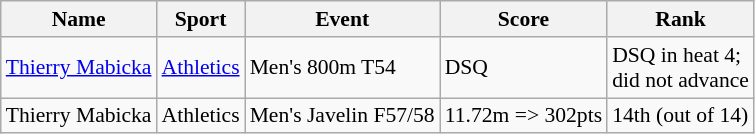<table class="wikitable sortable" style="font-size:90%">
<tr>
<th>Name</th>
<th>Sport</th>
<th>Event</th>
<th>Score</th>
<th>Rank</th>
</tr>
<tr>
<td><a href='#'>Thierry Mabicka</a></td>
<td><a href='#'>Athletics</a></td>
<td>Men's 800m T54</td>
<td>DSQ</td>
<td>DSQ in heat 4;<br> did not advance</td>
</tr>
<tr>
<td>Thierry Mabicka</td>
<td>Athletics</td>
<td>Men's Javelin F57/58</td>
<td>11.72m => 302pts</td>
<td>14th (out of 14)</td>
</tr>
</table>
